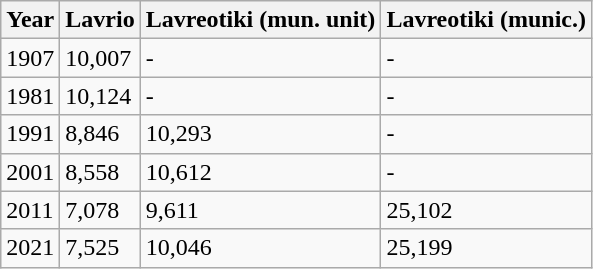<table class=wikitable>
<tr>
<th>Year</th>
<th>Lavrio</th>
<th>Lavreotiki (mun. unit)</th>
<th>Lavreotiki (munic.)</th>
</tr>
<tr>
<td>1907</td>
<td>10,007</td>
<td>-</td>
<td>-</td>
</tr>
<tr>
<td>1981</td>
<td>10,124</td>
<td>-</td>
<td>-</td>
</tr>
<tr>
<td>1991</td>
<td>8,846</td>
<td>10,293</td>
<td>-</td>
</tr>
<tr>
<td>2001</td>
<td>8,558</td>
<td>10,612</td>
<td>-</td>
</tr>
<tr>
<td>2011</td>
<td>7,078</td>
<td>9,611</td>
<td>25,102</td>
</tr>
<tr>
<td>2021</td>
<td>7,525</td>
<td>10,046</td>
<td>25,199</td>
</tr>
</table>
